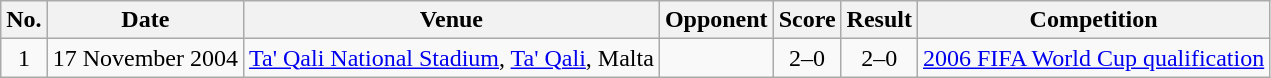<table class="wikitable sortable">
<tr>
<th scope="col">No.</th>
<th scope="col">Date</th>
<th scope="col">Venue</th>
<th scope="col">Opponent</th>
<th scope="col">Score</th>
<th scope="col">Result</th>
<th scope="col">Competition</th>
</tr>
<tr>
<td align="center">1</td>
<td>17 November 2004</td>
<td><a href='#'>Ta' Qali National Stadium</a>, <a href='#'>Ta' Qali</a>, Malta</td>
<td></td>
<td align="center">2–0</td>
<td align="center">2–0</td>
<td><a href='#'>2006 FIFA World Cup qualification</a></td>
</tr>
</table>
